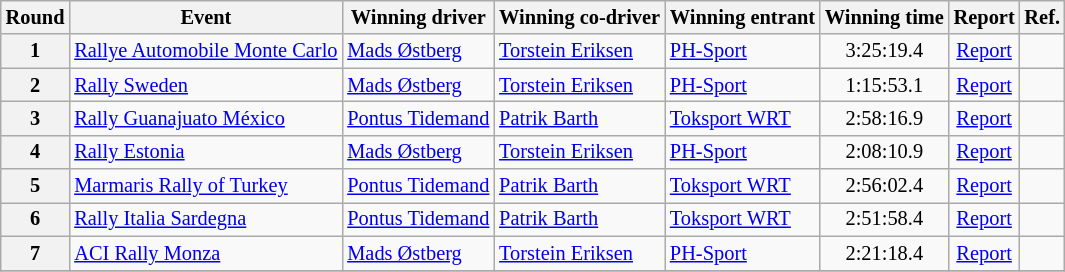<table class="wikitable" style="font-size: 85%;">
<tr>
<th>Round</th>
<th>Event</th>
<th nowrap>Winning driver</th>
<th nowrap>Winning co-driver</th>
<th nowrap>Winning entrant</th>
<th nowrap>Winning time</th>
<th nowrap>Report</th>
<th>Ref.</th>
</tr>
<tr>
<th>1</th>
<td nowrap> <a href='#'>Rallye Automobile Monte Carlo</a></td>
<td nowrap> <a href='#'>Mads Østberg</a></td>
<td nowrap> <a href='#'>Torstein Eriksen</a></td>
<td> <a href='#'>PH-Sport</a></td>
<td align="center">3:25:19.4</td>
<td align="center"><a href='#'>Report</a></td>
<td align="center"></td>
</tr>
<tr>
<th>2</th>
<td> <a href='#'>Rally Sweden</a></td>
<td> <a href='#'>Mads Østberg</a></td>
<td> <a href='#'>Torstein Eriksen</a></td>
<td> <a href='#'>PH-Sport</a></td>
<td align="center">1:15:53.1</td>
<td align="center"><a href='#'>Report</a></td>
<td align="center"></td>
</tr>
<tr>
<th>3</th>
<td> <a href='#'>Rally Guanajuato México</a></td>
<td nowrap> <a href='#'>Pontus Tidemand</a></td>
<td> <a href='#'>Patrik Barth</a></td>
<td nowrap> <a href='#'>Toksport WRT</a></td>
<td align="center">2:58:16.9</td>
<td align="center"><a href='#'>Report</a></td>
<td align="center"></td>
</tr>
<tr>
<th>4</th>
<td> <a href='#'>Rally Estonia</a></td>
<td> <a href='#'>Mads Østberg</a></td>
<td> <a href='#'>Torstein Eriksen</a></td>
<td> <a href='#'>PH-Sport</a></td>
<td align="center">2:08:10.9</td>
<td align="center"><a href='#'>Report</a></td>
<td align="center"></td>
</tr>
<tr>
<th>5</th>
<td> <a href='#'>Marmaris Rally of Turkey</a></td>
<td> <a href='#'>Pontus Tidemand</a></td>
<td> <a href='#'>Patrik Barth</a></td>
<td> <a href='#'>Toksport WRT</a></td>
<td align="center">2:56:02.4</td>
<td align="center"><a href='#'>Report</a></td>
<td align="center"></td>
</tr>
<tr>
<th>6</th>
<td> <a href='#'>Rally Italia Sardegna</a></td>
<td> <a href='#'>Pontus Tidemand</a></td>
<td> <a href='#'>Patrik Barth</a></td>
<td> <a href='#'>Toksport WRT</a></td>
<td align="center">2:51:58.4</td>
<td align="center"><a href='#'>Report</a></td>
<td align="center"></td>
</tr>
<tr>
<th>7</th>
<td> <a href='#'>ACI Rally Monza</a></td>
<td nowrap> <a href='#'>Mads Østberg</a></td>
<td nowrap> <a href='#'>Torstein Eriksen</a></td>
<td> <a href='#'>PH-Sport</a></td>
<td align="center">2:21:18.4</td>
<td align="center"><a href='#'>Report</a></td>
<td align="center"></td>
</tr>
<tr>
</tr>
</table>
